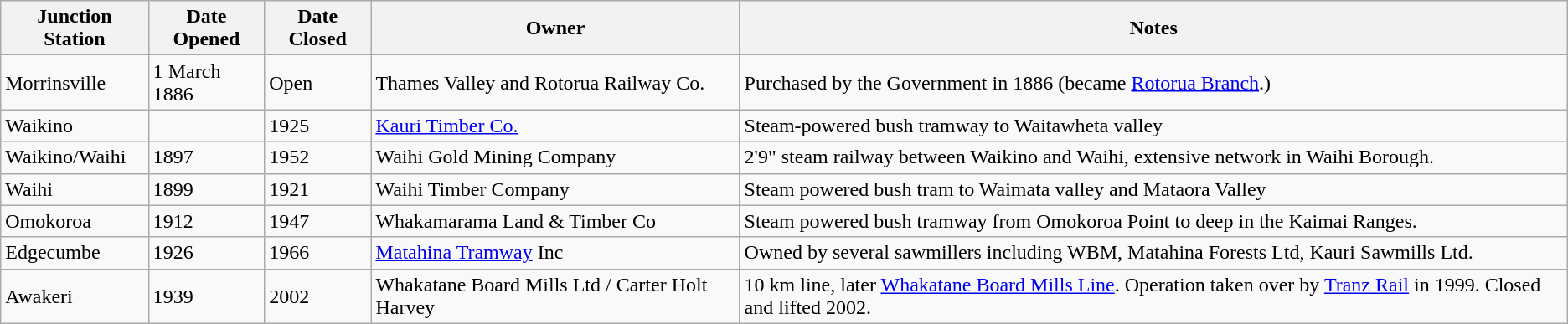<table class="wikitable sortable">
<tr>
<th>Junction Station</th>
<th>Date Opened</th>
<th>Date Closed</th>
<th>Owner</th>
<th>Notes</th>
</tr>
<tr>
<td>Morrinsville</td>
<td>1 March 1886</td>
<td>Open</td>
<td>Thames Valley and Rotorua Railway Co.</td>
<td>Purchased by the Government in 1886 (became <a href='#'>Rotorua Branch</a>.)</td>
</tr>
<tr>
<td>Waikino</td>
<td></td>
<td>1925</td>
<td><a href='#'>Kauri Timber Co.</a></td>
<td>Steam-powered bush tramway to Waitawheta valley</td>
</tr>
<tr>
<td>Waikino/Waihi</td>
<td>1897</td>
<td>1952</td>
<td>Waihi Gold Mining Company</td>
<td>2'9" steam railway between Waikino and Waihi, extensive network in Waihi Borough.</td>
</tr>
<tr>
<td>Waihi</td>
<td>1899</td>
<td>1921</td>
<td>Waihi Timber Company</td>
<td>Steam powered bush tram to Waimata valley and Mataora Valley</td>
</tr>
<tr>
<td>Omokoroa</td>
<td>1912</td>
<td>1947</td>
<td>Whakamarama Land & Timber Co</td>
<td>Steam powered bush tramway from Omokoroa Point to deep in the Kaimai Ranges.</td>
</tr>
<tr>
<td>Edgecumbe</td>
<td>1926</td>
<td>1966</td>
<td><a href='#'>Matahina Tramway</a> Inc</td>
<td>Owned by several sawmillers including WBM, Matahina Forests Ltd, Kauri Sawmills Ltd.</td>
</tr>
<tr>
<td>Awakeri</td>
<td>1939</td>
<td>2002</td>
<td>Whakatane Board Mills Ltd / Carter Holt Harvey</td>
<td>10 km line, later <a href='#'>Whakatane Board Mills Line</a>. Operation taken over by <a href='#'>Tranz Rail</a> in 1999. Closed and lifted 2002.</td>
</tr>
</table>
